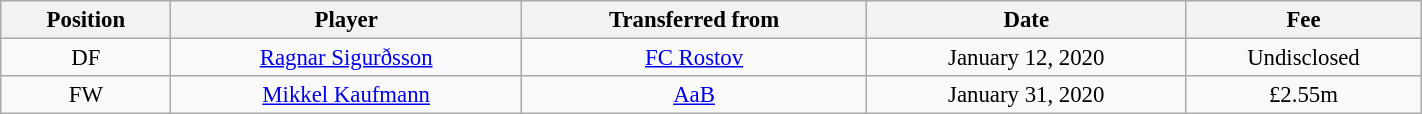<table class="wikitable sortable" style="width:75%; font-size:95%; text-align:center;">
<tr>
<th>Position</th>
<th>Player</th>
<th>Transferred from</th>
<th>Date</th>
<th>Fee</th>
</tr>
<tr>
<td>DF</td>
<td> <a href='#'>Ragnar Sigurðsson</a></td>
<td><a href='#'>FC Rostov</a></td>
<td>January 12, 2020</td>
<td>Undisclosed</td>
</tr>
<tr>
<td>FW</td>
<td> <a href='#'>Mikkel Kaufmann</a></td>
<td><a href='#'>AaB</a></td>
<td>January 31, 2020</td>
<td>£2.55m</td>
</tr>
</table>
